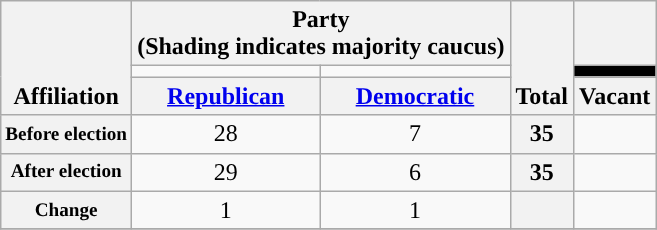<table class=wikitable style="text-align:center">
<tr style="vertical-align:bottom;">
<th rowspan=3>Affiliation</th>
<th colspan=2>Party <div>(Shading indicates majority caucus)</div></th>
<th rowspan=3>Total</th>
<th></th>
</tr>
<tr style="height:5px">
<td style="background-color:"></td>
<td style="background-color:"></td>
<td style="background: black"></td>
</tr>
<tr>
<th><a href='#'>Republican</a></th>
<th><a href='#'>Democratic</a></th>
<th>Vacant</th>
</tr>
<tr>
<th nowrap style="font-size:80%">Before election</th>
<td>28</td>
<td>7</td>
<th>35</th>
<td></td>
</tr>
<tr>
<th nowrap style="font-size:80%">After election</th>
<td>29</td>
<td>6</td>
<th>35</th>
<td></td>
</tr>
<tr>
<th nowrap style="font-size:80%">Change</th>
<td> 1</td>
<td> 1</td>
<th></th>
<td></td>
</tr>
<tr>
</tr>
</table>
